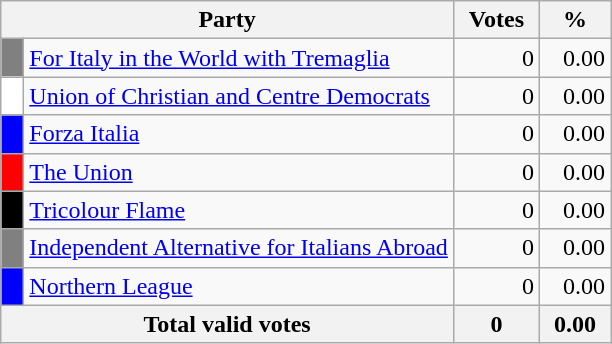<table class="wikitable">
<tr>
<th colspan="2" style="width: 130px">Party</th>
<th style="width: 50px">Votes</th>
<th style="width: 40px">%</th>
</tr>
<tr>
<td style="background-color:grey">  </td>
<td style="text-align: left"><a href='#'>For Italy in the World with Tremaglia</a></td>
<td align="right">0</td>
<td align="right">0.00</td>
</tr>
<tr>
<td style="background-color:white">  </td>
<td style="text-align: left"><a href='#'>Union of Christian and Centre Democrats</a></td>
<td align="right">0</td>
<td align="right">0.00</td>
</tr>
<tr>
<td style="background-color:blue">  </td>
<td style="text-align: left"><a href='#'>Forza Italia</a></td>
<td style="text-align: right">0</td>
<td style="text-align: right">0.00</td>
</tr>
<tr>
<td style="background-color:red">  </td>
<td style="text-align: left"><a href='#'>The Union</a></td>
<td style="text-align: right">0</td>
<td style="text-align: right">0.00</td>
</tr>
<tr>
<td style="background-color:black">  </td>
<td style="text-align: left"><a href='#'>Tricolour Flame</a></td>
<td align="right">0</td>
<td align="right">0.00</td>
</tr>
<tr>
<td style="background-color:grey">  </td>
<td style="text-align: left"><a href='#'>Independent Alternative for Italians Abroad</a></td>
<td align="right">0</td>
<td align="right">0.00</td>
</tr>
<tr>
<td style="background-color:blue">  </td>
<td style="text-align: left"><a href='#'>Northern League</a></td>
<td align="right">0</td>
<td align="right">0.00</td>
</tr>
<tr bgcolor="white">
<th align="right" colspan=2>Total valid votes</th>
<th align="right">0</th>
<th align="right">0.00</th>
</tr>
</table>
